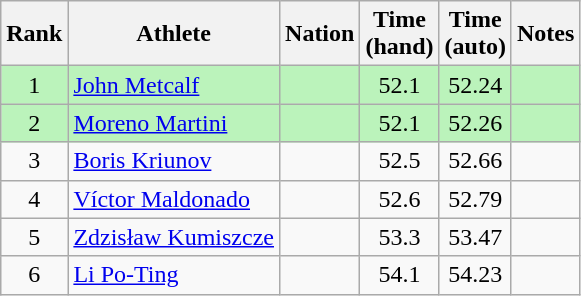<table class="wikitable sortable" style="text-align:center">
<tr>
<th>Rank</th>
<th>Athlete</th>
<th>Nation</th>
<th>Time<br>(hand)</th>
<th>Time<br>(auto)</th>
<th>Notes</th>
</tr>
<tr bgcolor=bbf3bb>
<td>1</td>
<td align=left><a href='#'>John Metcalf</a></td>
<td align=left></td>
<td>52.1</td>
<td>52.24</td>
<td></td>
</tr>
<tr bgcolor=bbf3bb>
<td>2</td>
<td align=left><a href='#'>Moreno Martini</a></td>
<td align=left></td>
<td>52.1</td>
<td>52.26</td>
<td></td>
</tr>
<tr>
<td>3</td>
<td align=left><a href='#'>Boris Kriunov</a></td>
<td align=left></td>
<td>52.5</td>
<td>52.66</td>
<td></td>
</tr>
<tr>
<td>4</td>
<td align=left><a href='#'>Víctor Maldonado</a></td>
<td align=left></td>
<td>52.6</td>
<td>52.79</td>
<td></td>
</tr>
<tr>
<td>5</td>
<td align=left><a href='#'>Zdzisław Kumiszcze</a></td>
<td align=left></td>
<td>53.3</td>
<td>53.47</td>
<td></td>
</tr>
<tr>
<td>6</td>
<td align=left><a href='#'>Li Po-Ting</a></td>
<td align=left></td>
<td>54.1</td>
<td>54.23</td>
<td></td>
</tr>
</table>
